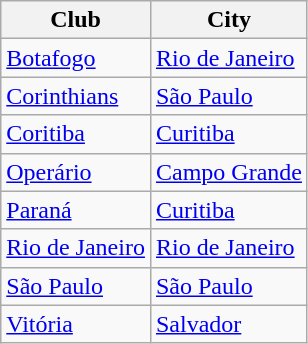<table class="wikitable">
<tr>
<th>Club</th>
<th>City</th>
</tr>
<tr>
<td><a href='#'>Botafogo</a></td>
<td><a href='#'>Rio de Janeiro</a></td>
</tr>
<tr>
<td><a href='#'>Corinthians</a></td>
<td><a href='#'>São Paulo</a></td>
</tr>
<tr>
<td><a href='#'>Coritiba</a></td>
<td><a href='#'>Curitiba</a></td>
</tr>
<tr>
<td><a href='#'>Operário</a></td>
<td><a href='#'>Campo Grande</a></td>
</tr>
<tr>
<td><a href='#'>Paraná</a></td>
<td><a href='#'>Curitiba</a></td>
</tr>
<tr>
<td><a href='#'>Rio de Janeiro</a></td>
<td><a href='#'>Rio de Janeiro</a></td>
</tr>
<tr>
<td><a href='#'>São Paulo</a></td>
<td><a href='#'>São Paulo</a></td>
</tr>
<tr>
<td><a href='#'>Vitória</a></td>
<td><a href='#'>Salvador</a></td>
</tr>
</table>
